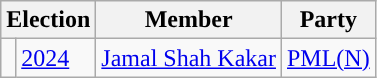<table class="wikitable">
<tr>
<th colspan="2">Election</th>
<th>Member</th>
<th>Party</th>
</tr>
<tr>
<td style="background-color: "></td>
<td><a href='#'>2024</a></td>
<td><a href='#'>Jamal Shah Kakar</a></td>
<td><a href='#'>PML(N)</a></td>
</tr>
</table>
